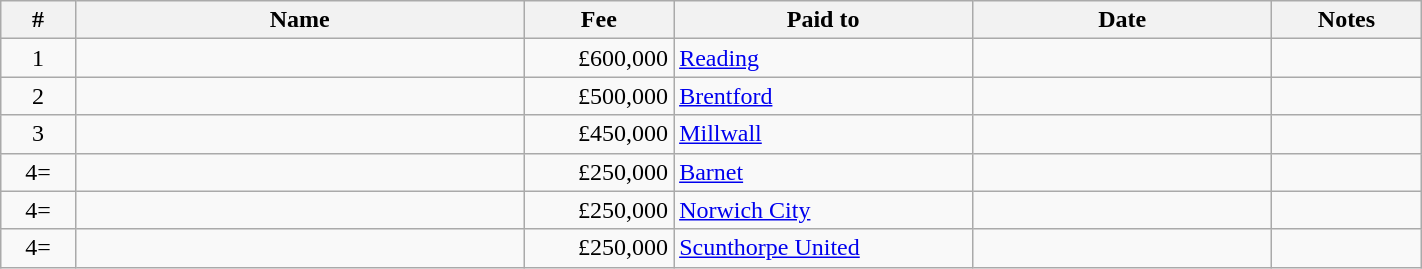<table class="wikitable sortable" width=75%;>
<tr>
<th width=5%>#</th>
<th width=30%>Name</th>
<th width=10%>Fee</th>
<th width=20%>Paid to</th>
<th width=20%>Date</th>
<th width=10% class=unsortable>Notes</th>
</tr>
<tr>
<td style="text-align:center;">1</td>
<td style="text-align:left;"></td>
<td style="text-align:right;">£600,000</td>
<td><a href='#'>Reading</a></td>
<td></td>
<td align=center></td>
</tr>
<tr>
<td style="text-align:center;">2</td>
<td style="text-align:left;"></td>
<td style="text-align:right;">£500,000</td>
<td><a href='#'>Brentford</a></td>
<td></td>
<td align=center></td>
</tr>
<tr>
<td style="text-align:center;">3</td>
<td style="text-align:left;"></td>
<td style="text-align:right;">£450,000</td>
<td><a href='#'>Millwall</a></td>
<td></td>
<td align=center></td>
</tr>
<tr>
<td style="text-align:center;">4=</td>
<td style="text-align:left;"></td>
<td style="text-align:right;">£250,000</td>
<td><a href='#'>Barnet</a></td>
<td></td>
<td align=center></td>
</tr>
<tr>
<td style="text-align:center;">4=</td>
<td style="text-align:left;"></td>
<td style="text-align:right;">£250,000</td>
<td><a href='#'>Norwich City</a></td>
<td></td>
<td align=center></td>
</tr>
<tr>
<td style="text-align:center;">4=</td>
<td style="text-align:left;"></td>
<td style="text-align:right;">£250,000</td>
<td><a href='#'>Scunthorpe United</a></td>
<td></td>
<td align=center></td>
</tr>
</table>
